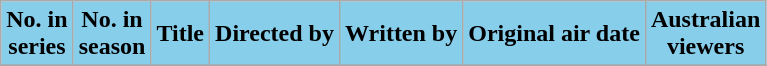<table class="wikitable plainrowheaders" "background:#FFF; ">
<tr>
<th style="background-color: skyblue">No. in<br>series</th>
<th style="background-color: skyblue">No. in<br>season</th>
<th style="background-color: skyblue">Title</th>
<th style="background-color: skyblue">Directed by</th>
<th style="background-color: skyblue">Written by</th>
<th style="background-color: skyblue">Original air date</th>
<th style="background-color: skyblue">Australian<br>viewers</th>
</tr>
<tr>
</tr>
</table>
